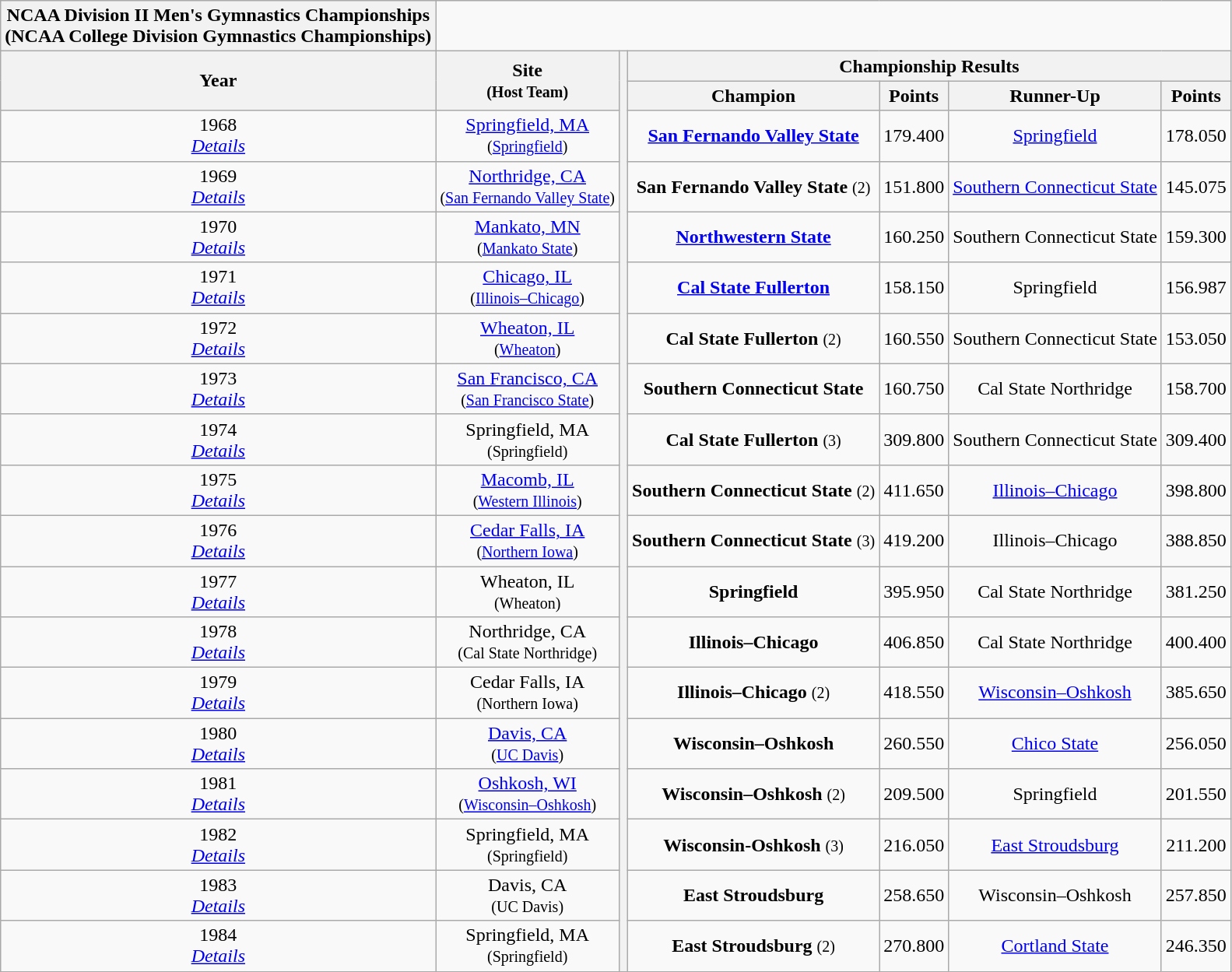<table class="wikitable" style="text-align:center">
<tr>
<th style=>NCAA Division II Men's Gymnastics Championships<br>(NCAA College Division Gymnastics Championships)</th>
</tr>
<tr>
<th rowspan="2">Year</th>
<th rowspan="2">Site<br><small>(Host Team)</small></th>
<th rowspan="20"></th>
<th colspan=4>Championship Results</th>
</tr>
<tr>
<th>Champion</th>
<th>Points</th>
<th>Runner-Up</th>
<th>Points</th>
</tr>
<tr>
<td>1968<br><em><a href='#'>Details</a></em></td>
<td><a href='#'>Springfield, MA</a><br><small>(<a href='#'>Springfield</a>)</small></td>
<td><strong><a href='#'>San Fernando Valley State</a></strong></td>
<td>179.400</td>
<td><a href='#'>Springfield</a></td>
<td>178.050</td>
</tr>
<tr>
<td>1969<br><em><a href='#'>Details</a></em></td>
<td><a href='#'>Northridge, CA</a><br><small>(<a href='#'>San Fernando Valley State</a>)</small></td>
<td><strong>San Fernando Valley State</strong> <small>(2)</small></td>
<td>151.800</td>
<td><a href='#'>Southern Connecticut State</a></td>
<td>145.075</td>
</tr>
<tr>
<td>1970<br><em><a href='#'>Details</a></em></td>
<td><a href='#'>Mankato, MN</a><br><small>(<a href='#'>Mankato State</a>)</small></td>
<td><strong><a href='#'>Northwestern State</a></strong></td>
<td>160.250</td>
<td>Southern Connecticut State</td>
<td>159.300</td>
</tr>
<tr>
<td>1971<br><em><a href='#'>Details</a></em></td>
<td><a href='#'>Chicago, IL</a><br><small>(<a href='#'>Illinois–Chicago</a>)</small></td>
<td><strong><a href='#'>Cal State Fullerton</a></strong></td>
<td>158.150</td>
<td>Springfield</td>
<td>156.987</td>
</tr>
<tr>
<td>1972<br><em><a href='#'>Details</a></em></td>
<td><a href='#'>Wheaton, IL</a><br><small>(<a href='#'>Wheaton</a>)</small></td>
<td><strong>Cal State Fullerton</strong> <small>(2)</small></td>
<td>160.550</td>
<td>Southern Connecticut State</td>
<td>153.050</td>
</tr>
<tr>
<td>1973<br><em><a href='#'>Details</a></em></td>
<td><a href='#'>San Francisco, CA</a><br><small>(<a href='#'>San Francisco State</a>)</small></td>
<td><strong>Southern Connecticut State</strong></td>
<td>160.750</td>
<td>Cal State Northridge</td>
<td>158.700</td>
</tr>
<tr>
<td>1974<br><em><a href='#'>Details</a></em></td>
<td>Springfield, MA<br><small>(Springfield)</small></td>
<td><strong>Cal State Fullerton</strong> <small>(3)</small></td>
<td>309.800</td>
<td>Southern Connecticut State</td>
<td>309.400</td>
</tr>
<tr>
<td>1975<br><em><a href='#'>Details</a></em></td>
<td><a href='#'>Macomb, IL</a><br><small>(<a href='#'>Western Illinois</a>)</small></td>
<td><strong>Southern Connecticut State</strong> <small>(2)</small></td>
<td>411.650</td>
<td><a href='#'>Illinois–Chicago</a></td>
<td>398.800</td>
</tr>
<tr>
<td>1976<br><em><a href='#'>Details</a></em></td>
<td><a href='#'>Cedar Falls, IA</a><br><small>(<a href='#'>Northern Iowa</a>)</small></td>
<td><strong>Southern Connecticut State</strong> <small>(3)</small></td>
<td>419.200</td>
<td>Illinois–Chicago</td>
<td>388.850</td>
</tr>
<tr>
<td>1977<br><em><a href='#'>Details</a></em></td>
<td>Wheaton, IL<br><small>(Wheaton)</small></td>
<td><strong>Springfield</strong></td>
<td>395.950</td>
<td>Cal State Northridge</td>
<td>381.250</td>
</tr>
<tr>
<td>1978<br><em><a href='#'>Details</a></em></td>
<td>Northridge, CA<br><small>(Cal State Northridge)</small></td>
<td><strong>Illinois–Chicago</strong></td>
<td>406.850</td>
<td>Cal State Northridge</td>
<td>400.400</td>
</tr>
<tr>
<td>1979<br><em><a href='#'>Details</a></em></td>
<td>Cedar Falls, IA<br><small>(Northern Iowa)</small></td>
<td><strong>Illinois–Chicago</strong> <small>(2)</small></td>
<td>418.550</td>
<td><a href='#'>Wisconsin–Oshkosh</a></td>
<td>385.650</td>
</tr>
<tr>
<td>1980<br><em><a href='#'>Details</a></em></td>
<td><a href='#'>Davis, CA</a><br><small>(<a href='#'>UC Davis</a>)</small></td>
<td><strong>Wisconsin–Oshkosh</strong></td>
<td>260.550</td>
<td><a href='#'>Chico State</a></td>
<td>256.050</td>
</tr>
<tr>
<td>1981<br><em><a href='#'>Details</a></em></td>
<td><a href='#'>Oshkosh, WI</a><br><small>(<a href='#'>Wisconsin–Oshkosh</a>)</small></td>
<td><strong>Wisconsin–Oshkosh</strong> <small>(2)</small></td>
<td>209.500</td>
<td>Springfield</td>
<td>201.550</td>
</tr>
<tr>
<td>1982<br><em><a href='#'>Details</a></em></td>
<td>Springfield, MA<br><small>(Springfield)</small></td>
<td><strong>Wisconsin-Oshkosh</strong> <small>(3)</small></td>
<td>216.050</td>
<td><a href='#'>East Stroudsburg</a></td>
<td>211.200</td>
</tr>
<tr>
<td>1983<br><em><a href='#'>Details</a></em></td>
<td>Davis, CA<br><small>(UC Davis)</small></td>
<td><strong>East Stroudsburg</strong></td>
<td>258.650</td>
<td>Wisconsin–Oshkosh</td>
<td>257.850</td>
</tr>
<tr>
<td>1984<br><em><a href='#'>Details</a></em></td>
<td>Springfield, MA<br><small>(Springfield)</small></td>
<td><strong>East Stroudsburg</strong> <small>(2)</small></td>
<td>270.800</td>
<td><a href='#'>Cortland State</a></td>
<td>246.350</td>
</tr>
</table>
